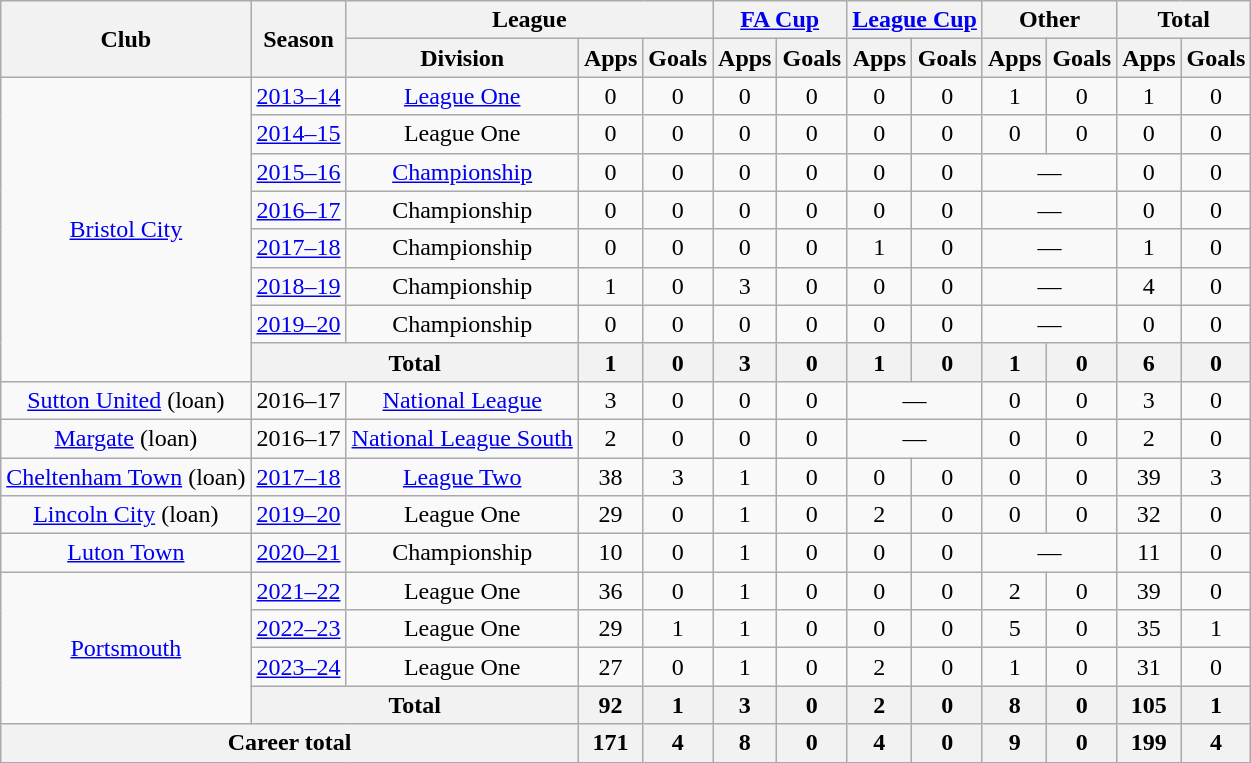<table class="wikitable" style="text-align: center">
<tr>
<th rowspan="2">Club</th>
<th rowspan="2">Season</th>
<th colspan="3">League</th>
<th colspan="2"><a href='#'>FA Cup</a></th>
<th colspan="2"><a href='#'>League Cup</a></th>
<th colspan="2">Other</th>
<th colspan="2">Total</th>
</tr>
<tr>
<th>Division</th>
<th>Apps</th>
<th>Goals</th>
<th>Apps</th>
<th>Goals</th>
<th>Apps</th>
<th>Goals</th>
<th>Apps</th>
<th>Goals</th>
<th>Apps</th>
<th>Goals</th>
</tr>
<tr>
<td rowspan="8"><a href='#'>Bristol City</a></td>
<td><a href='#'>2013–14</a></td>
<td><a href='#'>League One</a></td>
<td>0</td>
<td>0</td>
<td>0</td>
<td>0</td>
<td>0</td>
<td>0</td>
<td>1</td>
<td>0</td>
<td>1</td>
<td>0</td>
</tr>
<tr>
<td><a href='#'>2014–15</a></td>
<td>League One</td>
<td>0</td>
<td>0</td>
<td>0</td>
<td>0</td>
<td>0</td>
<td>0</td>
<td>0</td>
<td>0</td>
<td>0</td>
<td>0</td>
</tr>
<tr>
<td><a href='#'>2015–16</a></td>
<td><a href='#'>Championship</a></td>
<td>0</td>
<td>0</td>
<td>0</td>
<td>0</td>
<td>0</td>
<td>0</td>
<td colspan="2">—</td>
<td>0</td>
<td>0</td>
</tr>
<tr>
<td><a href='#'>2016–17</a></td>
<td>Championship</td>
<td>0</td>
<td>0</td>
<td>0</td>
<td>0</td>
<td>0</td>
<td>0</td>
<td colspan="2">—</td>
<td>0</td>
<td>0</td>
</tr>
<tr>
<td><a href='#'>2017–18</a></td>
<td>Championship</td>
<td>0</td>
<td>0</td>
<td>0</td>
<td>0</td>
<td>1</td>
<td>0</td>
<td colspan="2">—</td>
<td>1</td>
<td>0</td>
</tr>
<tr>
<td><a href='#'>2018–19</a></td>
<td>Championship</td>
<td>1</td>
<td>0</td>
<td>3</td>
<td>0</td>
<td>0</td>
<td>0</td>
<td colspan="2">—</td>
<td>4</td>
<td>0</td>
</tr>
<tr>
<td><a href='#'>2019–20</a></td>
<td>Championship</td>
<td>0</td>
<td>0</td>
<td>0</td>
<td>0</td>
<td>0</td>
<td>0</td>
<td colspan="2">—</td>
<td>0</td>
<td>0</td>
</tr>
<tr>
<th colspan=2>Total</th>
<th>1</th>
<th>0</th>
<th>3</th>
<th>0</th>
<th>1</th>
<th>0</th>
<th>1</th>
<th>0</th>
<th>6</th>
<th>0</th>
</tr>
<tr>
<td><a href='#'>Sutton United</a> (loan)</td>
<td>2016–17</td>
<td><a href='#'>National League</a></td>
<td>3</td>
<td>0</td>
<td>0</td>
<td>0</td>
<td colspan="2">—</td>
<td>0</td>
<td>0</td>
<td>3</td>
<td>0</td>
</tr>
<tr>
<td><a href='#'>Margate</a> (loan)</td>
<td>2016–17</td>
<td><a href='#'>National League South</a></td>
<td>2</td>
<td>0</td>
<td>0</td>
<td>0</td>
<td colspan="2">—</td>
<td>0</td>
<td>0</td>
<td>2</td>
<td>0</td>
</tr>
<tr>
<td><a href='#'>Cheltenham Town</a> (loan)</td>
<td><a href='#'>2017–18</a></td>
<td><a href='#'>League Two</a></td>
<td>38</td>
<td>3</td>
<td>1</td>
<td>0</td>
<td>0</td>
<td>0</td>
<td>0</td>
<td>0</td>
<td>39</td>
<td>3</td>
</tr>
<tr>
<td><a href='#'>Lincoln City</a> (loan)</td>
<td><a href='#'>2019–20</a></td>
<td>League One</td>
<td>29</td>
<td>0</td>
<td>1</td>
<td>0</td>
<td>2</td>
<td>0</td>
<td>0</td>
<td>0</td>
<td>32</td>
<td>0</td>
</tr>
<tr>
<td><a href='#'>Luton Town</a></td>
<td><a href='#'>2020–21</a></td>
<td>Championship</td>
<td>10</td>
<td>0</td>
<td>1</td>
<td>0</td>
<td>0</td>
<td>0</td>
<td colspan="2">—</td>
<td>11</td>
<td>0</td>
</tr>
<tr>
<td rowspan="4"><a href='#'>Portsmouth</a></td>
<td><a href='#'>2021–22</a></td>
<td>League One</td>
<td>36</td>
<td>0</td>
<td>1</td>
<td>0</td>
<td>0</td>
<td>0</td>
<td>2</td>
<td>0</td>
<td>39</td>
<td>0</td>
</tr>
<tr>
<td><a href='#'>2022–23</a></td>
<td>League One</td>
<td>29</td>
<td>1</td>
<td>1</td>
<td>0</td>
<td>0</td>
<td>0</td>
<td>5</td>
<td>0</td>
<td>35</td>
<td>1</td>
</tr>
<tr>
<td><a href='#'>2023–24</a></td>
<td>League One</td>
<td>27</td>
<td>0</td>
<td>1</td>
<td>0</td>
<td>2</td>
<td>0</td>
<td>1</td>
<td>0</td>
<td>31</td>
<td>0</td>
</tr>
<tr>
<th colspan=2>Total</th>
<th>92</th>
<th>1</th>
<th>3</th>
<th>0</th>
<th>2</th>
<th>0</th>
<th>8</th>
<th>0</th>
<th>105</th>
<th>1</th>
</tr>
<tr>
<th colspan=3>Career total</th>
<th>171</th>
<th>4</th>
<th>8</th>
<th>0</th>
<th>4</th>
<th>0</th>
<th>9</th>
<th>0</th>
<th>199</th>
<th>4</th>
</tr>
</table>
